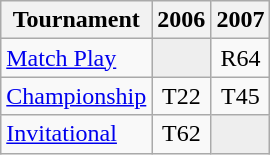<table class="wikitable" style="text-align:center;">
<tr>
<th>Tournament</th>
<th>2006</th>
<th>2007</th>
</tr>
<tr>
<td align="left"><a href='#'>Match Play</a></td>
<td style="background:#eeeeee;"></td>
<td>R64</td>
</tr>
<tr>
<td align="left"><a href='#'>Championship</a></td>
<td>T22</td>
<td>T45</td>
</tr>
<tr>
<td align="left"><a href='#'>Invitational</a></td>
<td>T62</td>
<td style="background:#eeeeee;"></td>
</tr>
</table>
